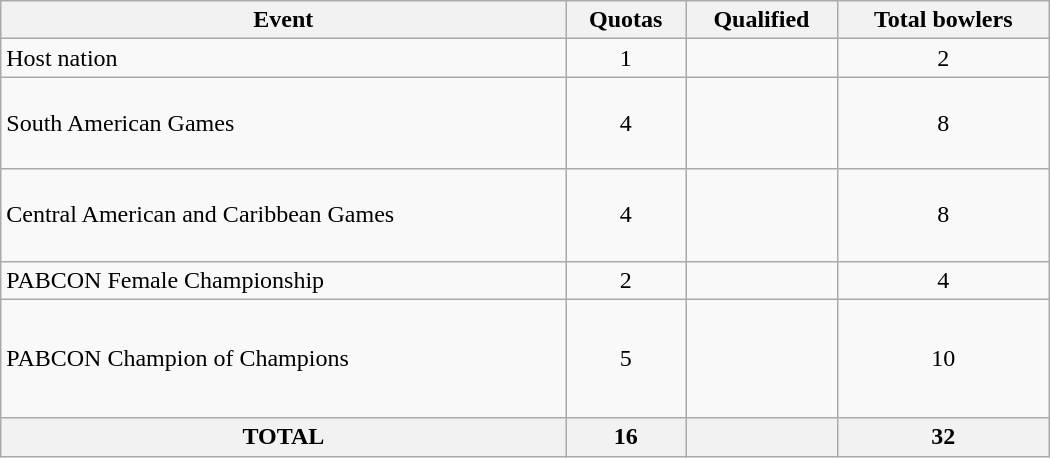<table class="wikitable" width=700>
<tr>
<th>Event</th>
<th>Quotas</th>
<th>Qualified</th>
<th>Total bowlers</th>
</tr>
<tr>
<td>Host nation</td>
<td align="center">1</td>
<td></td>
<td align="center">2</td>
</tr>
<tr>
<td>South American Games</td>
<td align="center">4</td>
<td><br><br><br></td>
<td align="center">8</td>
</tr>
<tr>
<td>Central American and Caribbean Games</td>
<td align="center">4</td>
<td><br><br><br></td>
<td align="center">8</td>
</tr>
<tr>
<td>PABCON Female Championship</td>
<td align="center">2</td>
<td><br></td>
<td align="center">4</td>
</tr>
<tr>
<td>PABCON Champion of Champions</td>
<td align="center">5</td>
<td><br><br><br><br></td>
<td align="center">10</td>
</tr>
<tr>
<th>TOTAL</th>
<th>16</th>
<th></th>
<th>32</th>
</tr>
</table>
